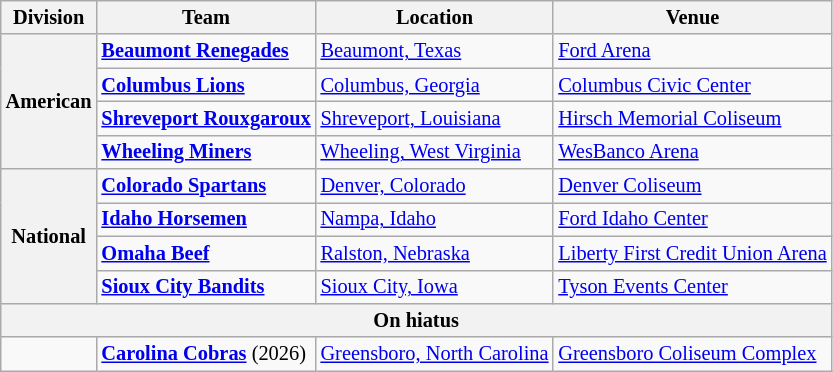<table class="wikitable" style="font-size:85%">
<tr>
<th>Division</th>
<th>Team</th>
<th>Location</th>
<th>Venue</th>
</tr>
<tr>
<th rowspan="4">American</th>
<td><strong><a href='#'>Beaumont Renegades</a></strong></td>
<td><a href='#'>Beaumont, Texas</a></td>
<td><a href='#'>Ford Arena</a></td>
</tr>
<tr>
<td><strong><a href='#'>Columbus Lions</a></strong></td>
<td><a href='#'>Columbus, Georgia</a></td>
<td><a href='#'>Columbus Civic Center</a></td>
</tr>
<tr>
<td><strong><a href='#'>Shreveport Rouxgaroux</a></strong></td>
<td><a href='#'>Shreveport, Louisiana</a></td>
<td><a href='#'>Hirsch Memorial Coliseum</a></td>
</tr>
<tr>
<td><strong><a href='#'>Wheeling Miners</a></strong></td>
<td><a href='#'>Wheeling, West Virginia</a></td>
<td><a href='#'>WesBanco Arena</a></td>
</tr>
<tr>
<th rowspan="4">National</th>
<td><strong><a href='#'>Colorado Spartans</a></strong></td>
<td><a href='#'>Denver, Colorado</a></td>
<td><a href='#'>Denver Coliseum</a></td>
</tr>
<tr>
<td><strong><a href='#'>Idaho Horsemen</a></strong></td>
<td><a href='#'>Nampa, Idaho</a></td>
<td><a href='#'>Ford Idaho Center</a></td>
</tr>
<tr>
<td><strong><a href='#'>Omaha Beef</a></strong></td>
<td><a href='#'>Ralston, Nebraska</a></td>
<td><a href='#'>Liberty First Credit Union Arena</a></td>
</tr>
<tr>
<td><strong><a href='#'>Sioux City Bandits</a></strong></td>
<td><a href='#'>Sioux City, Iowa</a></td>
<td><a href='#'>Tyson Events Center</a></td>
</tr>
<tr>
<th colspan="4">On hiatus</th>
</tr>
<tr>
<td></td>
<td><strong><a href='#'>Carolina Cobras</a></strong> (2026)</td>
<td><a href='#'>Greensboro, North Carolina</a></td>
<td><a href='#'>Greensboro Coliseum Complex</a></td>
</tr>
</table>
